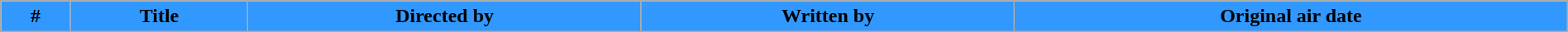<table class="wikitable plainrowheaders" width=100%>
<tr>
<th style="background-color: #3198FF;">#</th>
<th style="background-color: #3198FF;">Title</th>
<th style="background-color: #3198FF;">Directed by</th>
<th style="background-color: #3198FF;">Written by</th>
<th style="background-color: #3198FF;">Original air date<br>

</th>
</tr>
</table>
